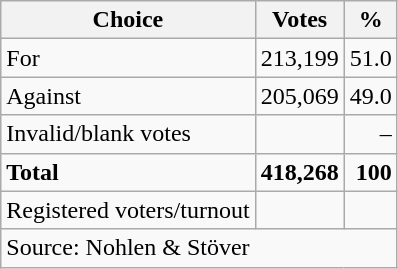<table class=wikitable style=text-align:right>
<tr>
<th>Choice</th>
<th>Votes</th>
<th>%</th>
</tr>
<tr>
<td align=left>For</td>
<td>213,199</td>
<td>51.0</td>
</tr>
<tr>
<td align=left>Against</td>
<td>205,069</td>
<td>49.0</td>
</tr>
<tr>
<td align=left>Invalid/blank votes</td>
<td></td>
<td>–</td>
</tr>
<tr>
<td align=left><strong>Total</strong></td>
<td><strong>418,268</strong></td>
<td><strong>100</strong></td>
</tr>
<tr>
<td align=left>Registered voters/turnout</td>
<td></td>
<td></td>
</tr>
<tr>
<td align=left colspan=3>Source: Nohlen & Stöver</td>
</tr>
</table>
